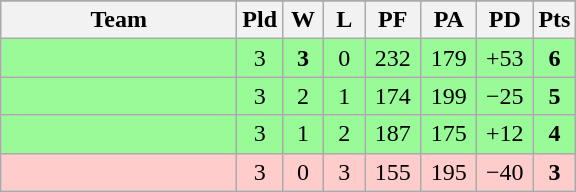<table class=wikitable>
<tr align=center>
</tr>
<tr>
<th width=150>Team</th>
<th width=20>Pld</th>
<th width=20>W</th>
<th width=20>L</th>
<th width=30>PF</th>
<th width=30>PA</th>
<th width=30>PD</th>
<th width=20>Pts</th>
</tr>
<tr align=center bgcolor="#98fb98">
<td align=left></td>
<td>3</td>
<td><strong>3</strong></td>
<td>0</td>
<td>232</td>
<td>179</td>
<td>+53</td>
<td><strong>6</strong></td>
</tr>
<tr align=center bgcolor="#98fb98">
<td align=left></td>
<td>3</td>
<td>2</td>
<td>1</td>
<td>174</td>
<td>199</td>
<td>−25</td>
<td><strong>5</strong></td>
</tr>
<tr align=center bgcolor="#98fb98">
<td align=left></td>
<td>3</td>
<td>1</td>
<td>2</td>
<td>187</td>
<td>175</td>
<td>+12</td>
<td><strong>4</strong></td>
</tr>
<tr align=center bgcolor=ffcccc>
<td align=left></td>
<td>3</td>
<td>0</td>
<td>3</td>
<td>155</td>
<td>195</td>
<td>−40</td>
<td><strong>3</strong></td>
</tr>
</table>
